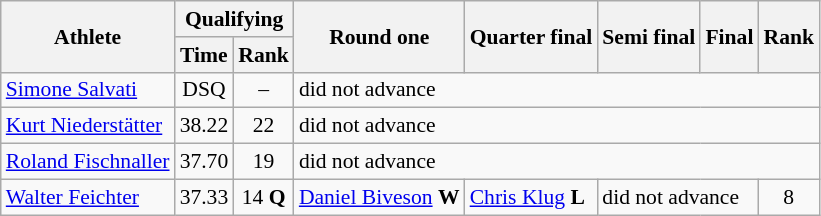<table class="wikitable" style="font-size:90%">
<tr>
<th rowspan="2">Athlete</th>
<th colspan="2">Qualifying</th>
<th rowspan="2">Round one</th>
<th rowspan="2">Quarter final</th>
<th rowspan="2">Semi final</th>
<th rowspan="2">Final</th>
<th rowspan="2">Rank</th>
</tr>
<tr>
<th>Time</th>
<th>Rank</th>
</tr>
<tr>
<td><a href='#'>Simone Salvati</a></td>
<td align="center">DSQ</td>
<td align="center">–</td>
<td colspan="5">did not advance</td>
</tr>
<tr>
<td><a href='#'>Kurt Niederstätter</a></td>
<td align="center">38.22</td>
<td align="center">22</td>
<td colspan="5">did not advance</td>
</tr>
<tr>
<td><a href='#'>Roland Fischnaller</a></td>
<td align="center">37.70</td>
<td align="center">19</td>
<td colspan="5">did not advance</td>
</tr>
<tr>
<td><a href='#'>Walter Feichter</a></td>
<td align="center">37.33</td>
<td align="center">14 <strong>Q</strong></td>
<td> <a href='#'>Daniel Biveson</a> <strong>W</strong></td>
<td> <a href='#'>Chris Klug</a> <strong>L</strong></td>
<td colspan="2">did not advance</td>
<td align="center">8</td>
</tr>
</table>
